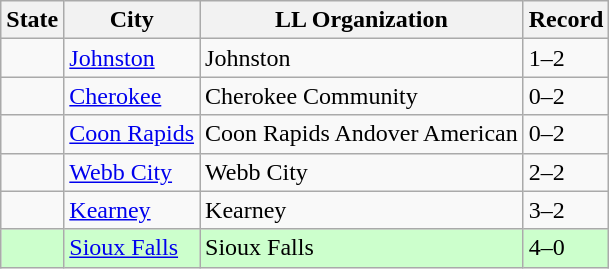<table class="wikitable">
<tr>
<th>State</th>
<th>City</th>
<th>LL Organization</th>
<th>Record</th>
</tr>
<tr>
<td><strong></strong></td>
<td><a href='#'>Johnston</a></td>
<td>Johnston</td>
<td>1–2</td>
</tr>
<tr>
<td><strong></strong></td>
<td><a href='#'>Cherokee</a></td>
<td>Cherokee Community</td>
<td>0–2</td>
</tr>
<tr>
<td><strong></strong></td>
<td><a href='#'>Coon Rapids</a></td>
<td>Coon Rapids Andover American</td>
<td>0–2</td>
</tr>
<tr>
<td><strong></strong></td>
<td><a href='#'>Webb City</a></td>
<td>Webb City</td>
<td>2–2</td>
</tr>
<tr>
<td><strong></strong></td>
<td><a href='#'>Kearney</a></td>
<td>Kearney</td>
<td>3–2</td>
</tr>
<tr bgcolor="ccffcc">
<td><strong></strong></td>
<td><a href='#'>Sioux Falls</a></td>
<td>Sioux Falls</td>
<td>4–0</td>
</tr>
</table>
